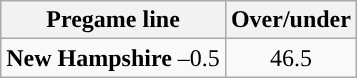<table class="wikitable">
<tr align="center">
<th>Pregame line</th>
<th>Over/under</th>
</tr>
<tr align="center">
<td><strong>New Hampshire</strong> –0.5</td>
<td>46.5</td>
</tr>
</table>
